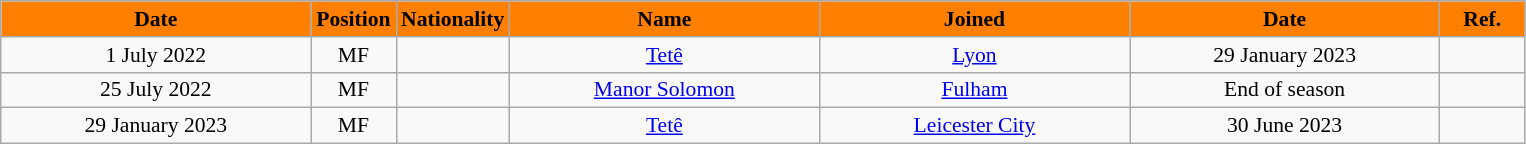<table class="wikitable"  style="text-align:center; font-size:90%; ">
<tr>
<th style="background:#FF8000; color:black; width:200px;">Date</th>
<th style="background:#FF8000; color:black; width:50px;">Position</th>
<th style="background:#FF8000; color:black; width:50px;">Nationality</th>
<th style="background:#FF8000; color:black; width:200px;">Name</th>
<th style="background:#FF8000; color:black; width:200px;">Joined</th>
<th style="background:#FF8000; color:black; width:200px;">Date</th>
<th style="background:#FF8000; color:black; width:50px;">Ref.</th>
</tr>
<tr>
<td>1 July 2022</td>
<td>MF</td>
<td></td>
<td><a href='#'>Tetê</a></td>
<td><a href='#'>Lyon</a></td>
<td>29 January 2023</td>
<td></td>
</tr>
<tr>
<td>25 July 2022</td>
<td>MF</td>
<td></td>
<td><a href='#'>Manor Solomon</a></td>
<td><a href='#'>Fulham</a></td>
<td>End of season</td>
<td></td>
</tr>
<tr>
<td>29 January 2023</td>
<td>MF</td>
<td></td>
<td><a href='#'>Tetê</a></td>
<td><a href='#'>Leicester City</a></td>
<td>30 June 2023</td>
<td></td>
</tr>
</table>
